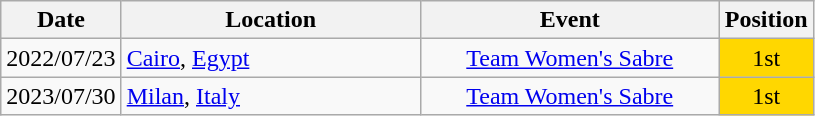<table class="wikitable" style="text-align:center;">
<tr>
<th>Date</th>
<th style="width:12em">Location</th>
<th style="width:12em">Event</th>
<th>Position</th>
</tr>
<tr>
<td>2022/07/23</td>
<td rowspan="1" align="left"> <a href='#'>Cairo</a>, <a href='#'>Egypt</a></td>
<td><a href='#'>Team Women's Sabre</a></td>
<td bgcolor="gold">1st</td>
</tr>
<tr>
<td>2023/07/30</td>
<td rowspan="1" align="left"> <a href='#'>Milan</a>, <a href='#'>Italy</a></td>
<td><a href='#'>Team Women's Sabre</a></td>
<td bgcolor="gold">1st</td>
</tr>
</table>
